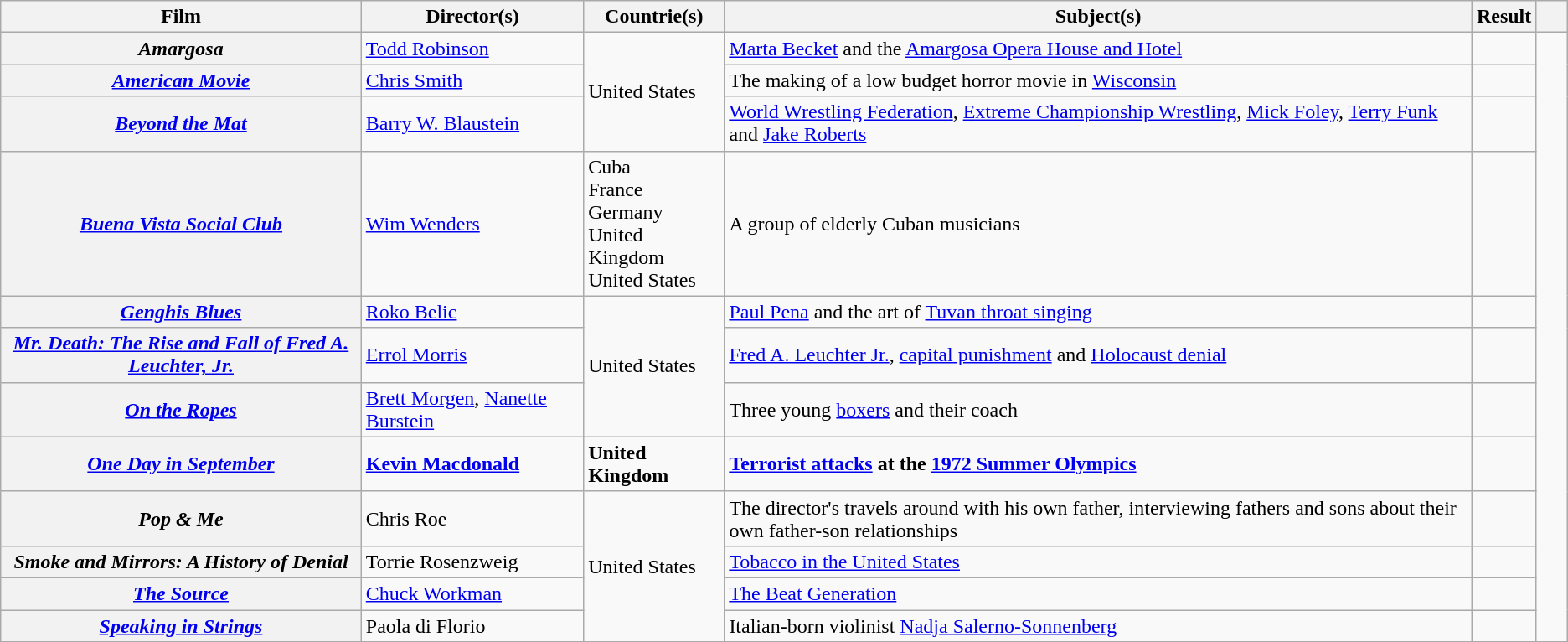<table class="wikitable sortable plainrowheaders">
<tr>
<th scope="col">Film</th>
<th scope="col">Director(s)</th>
<th scope="col">Countrie(s)</th>
<th scope="col">Subject(s)</th>
<th scope="col">Result</th>
<th scope="col" style="width:2%;"></th>
</tr>
<tr>
<th scope="row"><em>Amargosa</em></th>
<td><a href='#'>Todd Robinson</a></td>
<td rowspan="3">United States</td>
<td><a href='#'>Marta Becket</a> and the <a href='#'>Amargosa Opera House and Hotel</a></td>
<td></td>
<td align="center" rowspan="12"></td>
</tr>
<tr>
<th scope="row"><em><a href='#'>American Movie</a></em></th>
<td><a href='#'>Chris Smith</a></td>
<td>The making of a low budget horror movie in <a href='#'>Wisconsin</a></td>
<td></td>
</tr>
<tr>
<th scope="row"><em><a href='#'>Beyond the Mat</a></em></th>
<td><a href='#'>Barry W. Blaustein</a></td>
<td><a href='#'>World Wrestling Federation</a>, <a href='#'>Extreme Championship Wrestling</a>, <a href='#'>Mick Foley</a>, <a href='#'>Terry Funk</a> and <a href='#'>Jake Roberts</a></td>
<td></td>
</tr>
<tr>
<th scope="row"><em><a href='#'>Buena Vista Social Club</a></em></th>
<td><a href='#'>Wim Wenders</a></td>
<td>Cuba<br>France<br>Germany<br>United Kingdom<br>United States</td>
<td>A group of elderly Cuban musicians</td>
<td></td>
</tr>
<tr>
<th scope="row"><em><a href='#'>Genghis Blues</a></em></th>
<td><a href='#'>Roko Belic</a></td>
<td rowspan="3">United States</td>
<td><a href='#'>Paul Pena</a> and the art of <a href='#'>Tuvan throat singing</a></td>
<td></td>
</tr>
<tr>
<th scope="row"><em><a href='#'>Mr. Death: The Rise and Fall of Fred A. Leuchter, Jr.</a></em></th>
<td><a href='#'>Errol Morris</a></td>
<td><a href='#'>Fred A. Leuchter Jr.</a>, <a href='#'>capital punishment</a> and <a href='#'>Holocaust denial</a></td>
<td></td>
</tr>
<tr>
<th scope="row"><em><a href='#'>On the Ropes</a></em></th>
<td><a href='#'>Brett Morgen</a>, <a href='#'>Nanette Burstein</a></td>
<td>Three young <a href='#'>boxers</a> and their coach</td>
<td></td>
</tr>
<tr>
<th scope="row"><strong><em><a href='#'>One Day in September</a></em></strong></th>
<td><a href='#'><strong>Kevin Macdonald</strong></a></td>
<td><strong>United Kingdom</strong></td>
<td><strong><a href='#'>Terrorist attacks</a> at the <a href='#'>1972 Summer Olympics</a></strong></td>
<td></td>
</tr>
<tr>
<th scope="row"><em>Pop & Me</em></th>
<td>Chris Roe</td>
<td rowspan="4">United States</td>
<td>The director's travels around with his own father, interviewing fathers and sons about their own father-son relationships</td>
<td></td>
</tr>
<tr>
<th scope="row"><em>Smoke and Mirrors: A History of Denial</em></th>
<td>Torrie Rosenzweig</td>
<td><a href='#'>Tobacco in the United States</a></td>
<td></td>
</tr>
<tr>
<th scope="row"><em><a href='#'>The Source</a></em></th>
<td><a href='#'>Chuck Workman</a></td>
<td><a href='#'>The Beat Generation</a></td>
<td></td>
</tr>
<tr>
<th scope="row"><em><a href='#'>Speaking in Strings</a></em></th>
<td>Paola di Florio</td>
<td>Italian-born violinist <a href='#'>Nadja Salerno-Sonnenberg</a></td>
<td></td>
</tr>
</table>
